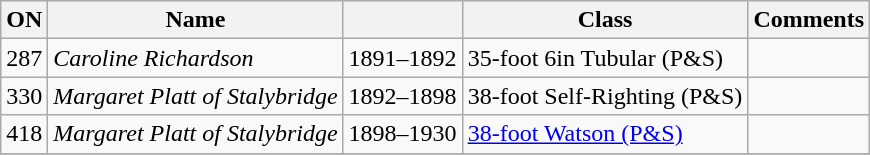<table class="wikitable">
<tr>
<th>ON</th>
<th>Name</th>
<th></th>
<th>Class</th>
<th>Comments</th>
</tr>
<tr>
<td>287</td>
<td><em>Caroline Richardson</em></td>
<td>1891–1892</td>
<td>35-foot 6in Tubular (P&S)</td>
<td></td>
</tr>
<tr>
<td>330</td>
<td><em>Margaret Platt of Stalybridge</em></td>
<td>1892–1898</td>
<td>38-foot Self-Righting (P&S)</td>
<td></td>
</tr>
<tr>
<td>418</td>
<td><em>Margaret Platt of Stalybridge</em></td>
<td>1898–1930</td>
<td><a href='#'>38-foot Watson (P&S)</a></td>
<td></td>
</tr>
<tr>
</tr>
</table>
